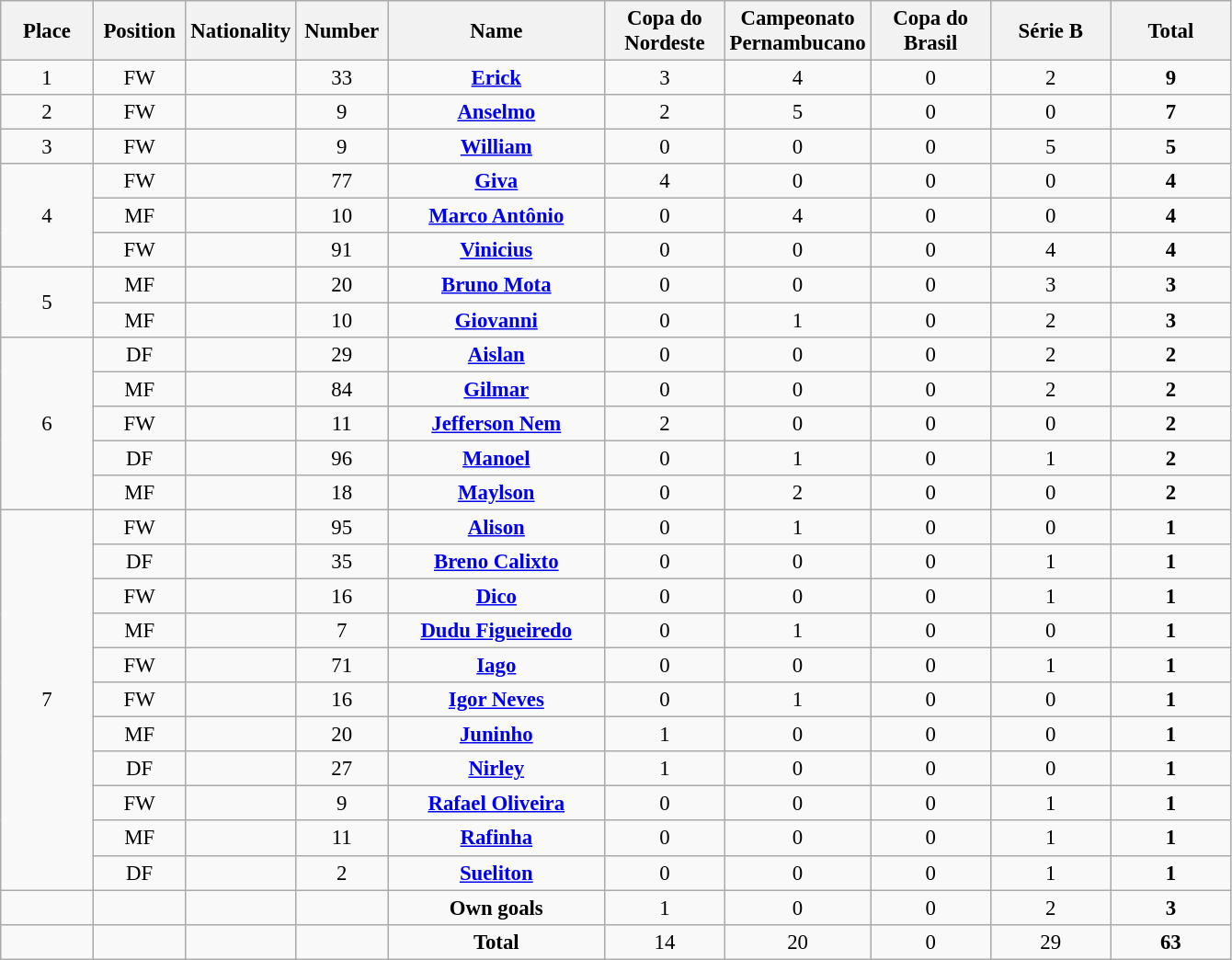<table class="wikitable" style="font-size: 95%; text-align: center;">
<tr>
<th width=60>Place</th>
<th width=60>Position</th>
<th width=60>Nationality</th>
<th width=60>Number</th>
<th width=150>Name</th>
<th width=80>Copa do Nordeste</th>
<th width=80>Campeonato Pernambucano</th>
<th width=80>Copa do Brasil</th>
<th width=80>Série B</th>
<th width=80>Total</th>
</tr>
<tr>
<td>1</td>
<td>FW</td>
<td></td>
<td>33</td>
<td><strong><a href='#'>Erick</a></strong></td>
<td>3</td>
<td>4</td>
<td>0</td>
<td>2</td>
<td><strong>9</strong></td>
</tr>
<tr>
<td>2</td>
<td>FW</td>
<td></td>
<td>9</td>
<td><strong><a href='#'>Anselmo</a></strong></td>
<td>2</td>
<td>5</td>
<td>0</td>
<td>0</td>
<td><strong>7</strong></td>
</tr>
<tr>
<td>3</td>
<td>FW</td>
<td></td>
<td>9</td>
<td><strong><a href='#'>William</a></strong></td>
<td>0</td>
<td>0</td>
<td>0</td>
<td>5</td>
<td><strong>5</strong></td>
</tr>
<tr>
<td rowspan="3">4</td>
<td>FW</td>
<td></td>
<td>77</td>
<td><strong><a href='#'>Giva</a></strong></td>
<td>4</td>
<td>0</td>
<td>0</td>
<td>0</td>
<td><strong>4</strong></td>
</tr>
<tr>
<td>MF</td>
<td></td>
<td>10</td>
<td><strong><a href='#'>Marco Antônio</a></strong></td>
<td>0</td>
<td>4</td>
<td>0</td>
<td>0</td>
<td><strong>4</strong></td>
</tr>
<tr>
<td>FW</td>
<td></td>
<td>91</td>
<td><strong><a href='#'>Vinicius</a></strong></td>
<td>0</td>
<td>0</td>
<td>0</td>
<td>4</td>
<td><strong>4</strong></td>
</tr>
<tr>
<td rowspan="2">5</td>
<td>MF</td>
<td></td>
<td>20</td>
<td><strong><a href='#'>Bruno Mota</a></strong></td>
<td>0</td>
<td>0</td>
<td>0</td>
<td>3</td>
<td><strong>3</strong></td>
</tr>
<tr>
<td>MF</td>
<td></td>
<td>10</td>
<td><strong><a href='#'>Giovanni</a></strong></td>
<td>0</td>
<td>1</td>
<td>0</td>
<td>2</td>
<td><strong>3</strong></td>
</tr>
<tr>
<td rowspan="5">6</td>
<td>DF</td>
<td></td>
<td>29</td>
<td><strong><a href='#'>Aislan</a></strong></td>
<td>0</td>
<td>0</td>
<td>0</td>
<td>2</td>
<td><strong>2</strong></td>
</tr>
<tr>
<td>MF</td>
<td></td>
<td>84</td>
<td><strong><a href='#'>Gilmar</a></strong></td>
<td>0</td>
<td>0</td>
<td>0</td>
<td>2</td>
<td><strong>2</strong></td>
</tr>
<tr>
<td>FW</td>
<td></td>
<td>11</td>
<td><strong><a href='#'>Jefferson Nem</a></strong></td>
<td>2</td>
<td>0</td>
<td>0</td>
<td>0</td>
<td><strong>2</strong></td>
</tr>
<tr>
<td>DF</td>
<td></td>
<td>96</td>
<td><strong><a href='#'>Manoel</a></strong></td>
<td>0</td>
<td>1</td>
<td>0</td>
<td>1</td>
<td><strong>2</strong></td>
</tr>
<tr>
<td>MF</td>
<td></td>
<td>18</td>
<td><strong><a href='#'>Maylson</a></strong></td>
<td>0</td>
<td>2</td>
<td>0</td>
<td>0</td>
<td><strong>2</strong></td>
</tr>
<tr>
<td rowspan="11">7</td>
<td>FW</td>
<td></td>
<td>95</td>
<td><strong><a href='#'>Alison</a></strong></td>
<td>0</td>
<td>1</td>
<td>0</td>
<td>0</td>
<td><strong>1</strong></td>
</tr>
<tr>
<td>DF</td>
<td></td>
<td>35</td>
<td><strong><a href='#'>Breno Calixto</a></strong></td>
<td>0</td>
<td>0</td>
<td>0</td>
<td>1</td>
<td><strong>1</strong></td>
</tr>
<tr>
<td>FW</td>
<td></td>
<td>16</td>
<td><strong><a href='#'>Dico</a></strong></td>
<td>0</td>
<td>0</td>
<td>0</td>
<td>1</td>
<td><strong>1</strong></td>
</tr>
<tr>
<td>MF</td>
<td></td>
<td>7</td>
<td><strong><a href='#'>Dudu Figueiredo</a></strong></td>
<td>0</td>
<td>1</td>
<td>0</td>
<td>0</td>
<td><strong>1</strong></td>
</tr>
<tr>
<td>FW</td>
<td></td>
<td>71</td>
<td><strong><a href='#'>Iago</a></strong></td>
<td>0</td>
<td>0</td>
<td>0</td>
<td>1</td>
<td><strong>1</strong></td>
</tr>
<tr>
<td>FW</td>
<td></td>
<td>16</td>
<td><strong><a href='#'>Igor Neves</a></strong></td>
<td>0</td>
<td>1</td>
<td>0</td>
<td>0</td>
<td><strong>1</strong></td>
</tr>
<tr>
<td>MF</td>
<td></td>
<td>20</td>
<td><strong><a href='#'>Juninho</a></strong></td>
<td>1</td>
<td>0</td>
<td>0</td>
<td>0</td>
<td><strong>1</strong></td>
</tr>
<tr>
<td>DF</td>
<td></td>
<td>27</td>
<td><strong><a href='#'>Nirley</a></strong></td>
<td>1</td>
<td>0</td>
<td>0</td>
<td>0</td>
<td><strong>1</strong></td>
</tr>
<tr>
<td>FW</td>
<td></td>
<td>9</td>
<td><strong><a href='#'>Rafael Oliveira</a></strong></td>
<td>0</td>
<td>0</td>
<td>0</td>
<td>1</td>
<td><strong>1</strong></td>
</tr>
<tr>
<td>MF</td>
<td></td>
<td>11</td>
<td><strong><a href='#'>Rafinha</a></strong></td>
<td>0</td>
<td>0</td>
<td>0</td>
<td>1</td>
<td><strong>1</strong></td>
</tr>
<tr>
<td>DF</td>
<td></td>
<td>2</td>
<td><strong><a href='#'>Sueliton</a></strong></td>
<td>0</td>
<td>0</td>
<td>0</td>
<td>1</td>
<td><strong>1</strong></td>
</tr>
<tr>
<td></td>
<td></td>
<td></td>
<td></td>
<td><strong>Own goals</strong></td>
<td>1</td>
<td>0</td>
<td>0</td>
<td>2</td>
<td><strong>3</strong></td>
</tr>
<tr>
<td></td>
<td></td>
<td></td>
<td></td>
<td><strong>Total</strong></td>
<td>14</td>
<td>20</td>
<td>0</td>
<td>29</td>
<td><strong>63</strong></td>
</tr>
</table>
